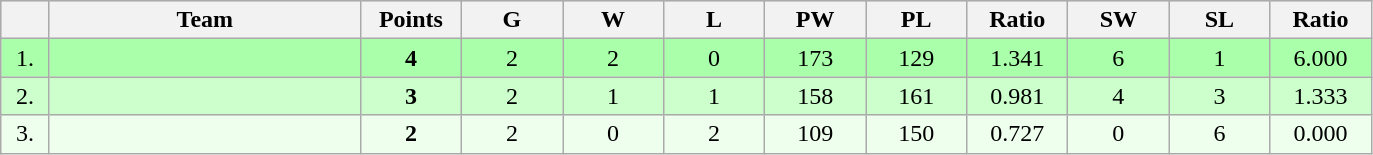<table class=wikitable style="text-align:center">
<tr bgcolor="#DCDCDC">
<th width="25"></th>
<th width="200">Team</th>
<th width="60">Points</th>
<th width="60">G</th>
<th width="60">W</th>
<th width="60">L</th>
<th width="60">PW</th>
<th width="60">PL</th>
<th width="60">Ratio</th>
<th width="60">SW</th>
<th width="60">SL</th>
<th width="60">Ratio</th>
</tr>
<tr bgcolor=#AAFFAA>
<td>1.</td>
<td align=left></td>
<td><strong>4</strong></td>
<td>2</td>
<td>2</td>
<td>0</td>
<td>173</td>
<td>129</td>
<td>1.341</td>
<td>6</td>
<td>1</td>
<td>6.000</td>
</tr>
<tr bgcolor=#CCFFCC>
<td>2.</td>
<td align=left></td>
<td><strong>3</strong></td>
<td>2</td>
<td>1</td>
<td>1</td>
<td>158</td>
<td>161</td>
<td>0.981</td>
<td>4</td>
<td>3</td>
<td>1.333</td>
</tr>
<tr bgcolor=#EEFFEE>
<td>3.</td>
<td align=left></td>
<td><strong>2</strong></td>
<td>2</td>
<td>0</td>
<td>2</td>
<td>109</td>
<td>150</td>
<td>0.727</td>
<td>0</td>
<td>6</td>
<td>0.000</td>
</tr>
</table>
